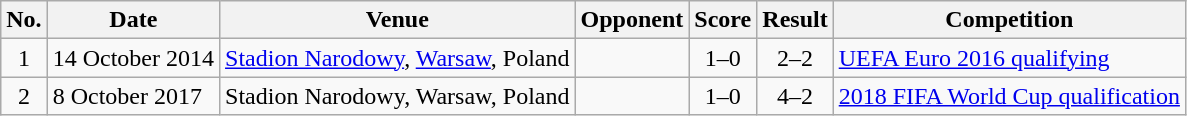<table class="wikitable sortable">
<tr>
<th scope="col">No.</th>
<th scope="col">Date</th>
<th scope="col">Venue</th>
<th scope="col">Opponent</th>
<th scope="col">Score</th>
<th scope="col">Result</th>
<th scope="col">Competition</th>
</tr>
<tr>
<td style="text-align:center">1</td>
<td>14 October 2014</td>
<td><a href='#'>Stadion Narodowy</a>, <a href='#'>Warsaw</a>, Poland</td>
<td></td>
<td style="text-align:center">1–0</td>
<td style="text-align:center">2–2</td>
<td><a href='#'>UEFA Euro 2016 qualifying</a></td>
</tr>
<tr>
<td style="text-align:center">2</td>
<td>8 October 2017</td>
<td>Stadion Narodowy, Warsaw, Poland</td>
<td></td>
<td style="text-align:center">1–0</td>
<td style="text-align:center">4–2</td>
<td><a href='#'>2018 FIFA World Cup qualification</a></td>
</tr>
</table>
